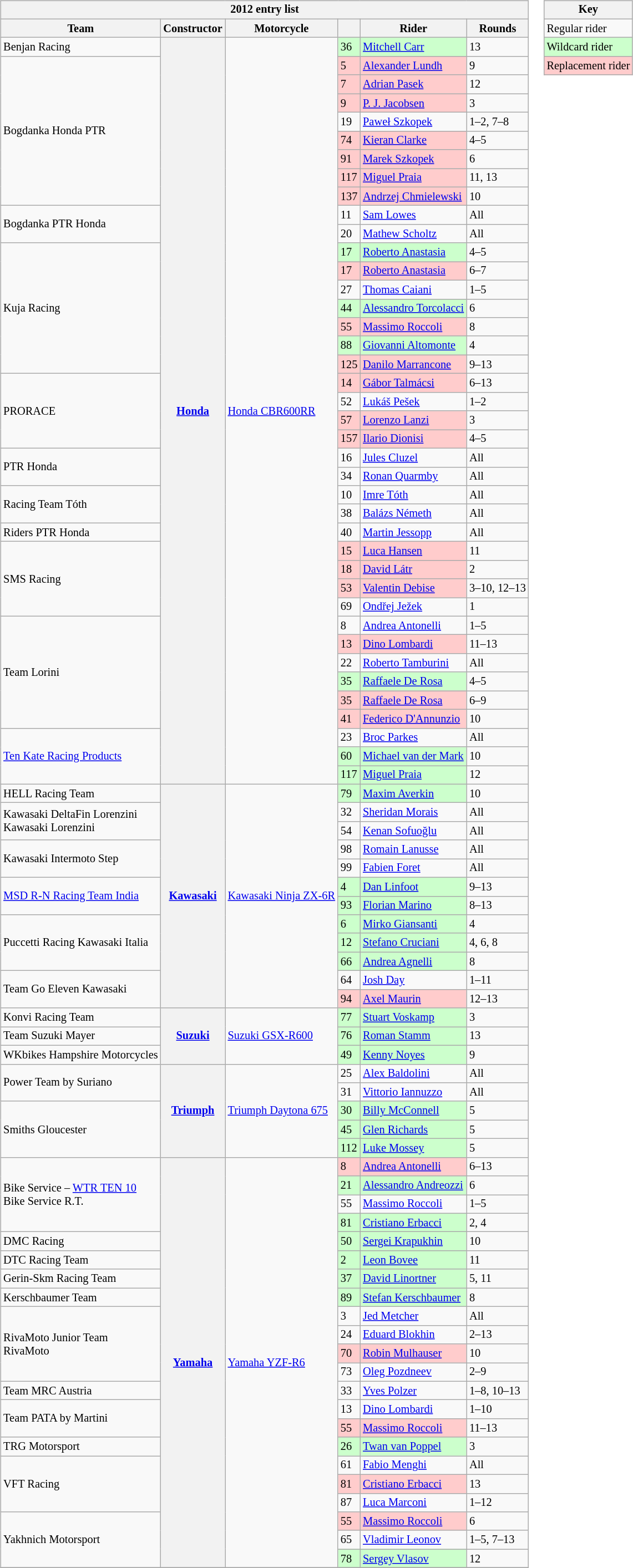<table>
<tr>
<td><br><table class="wikitable" style="font-size: 85%">
<tr>
<th colspan=6>2012 entry list</th>
</tr>
<tr>
<th>Team</th>
<th>Constructor</th>
<th>Motorcycle</th>
<th></th>
<th>Rider</th>
<th>Rounds</th>
</tr>
<tr>
<td>Benjan Racing</td>
<th rowspan="40"><a href='#'>Honda</a></th>
<td rowspan="40"><a href='#'>Honda CBR600RR</a></td>
<td style="background:#ccffcc;">36</td>
<td style="background:#ccffcc;"> <a href='#'>Mitchell Carr</a></td>
<td>13</td>
</tr>
<tr>
<td rowspan=8>Bogdanka Honda PTR</td>
<td style="background:#ffcccc;">5</td>
<td style="background:#ffcccc;"> <a href='#'>Alexander Lundh</a></td>
<td>9</td>
</tr>
<tr>
<td style="background:#ffcccc;">7</td>
<td style="background:#ffcccc;"> <a href='#'>Adrian Pasek</a></td>
<td>12</td>
</tr>
<tr>
<td style="background:#ffcccc;">9</td>
<td style="background:#ffcccc;"> <a href='#'>P. J. Jacobsen</a></td>
<td>3</td>
</tr>
<tr>
<td>19</td>
<td> <a href='#'>Paweł Szkopek</a></td>
<td>1–2, 7–8</td>
</tr>
<tr>
<td style="background:#ffcccc;">74</td>
<td style="background:#ffcccc;"> <a href='#'>Kieran Clarke</a></td>
<td>4–5</td>
</tr>
<tr>
<td style="background:#ffcccc;">91</td>
<td style="background:#ffcccc;"> <a href='#'>Marek Szkopek</a></td>
<td>6</td>
</tr>
<tr>
<td style="background:#ffcccc;">117</td>
<td style="background:#ffcccc;"> <a href='#'>Miguel Praia</a></td>
<td>11, 13</td>
</tr>
<tr>
<td style="background:#ffcccc;">137</td>
<td style="background:#ffcccc;"> <a href='#'>Andrzej Chmielewski</a></td>
<td>10</td>
</tr>
<tr>
<td rowspan=2>Bogdanka PTR Honda</td>
<td>11</td>
<td> <a href='#'>Sam Lowes</a></td>
<td>All</td>
</tr>
<tr>
<td>20</td>
<td> <a href='#'>Mathew Scholtz</a></td>
<td>All</td>
</tr>
<tr>
<td rowspan=7>Kuja Racing</td>
<td style="background:#ccffcc;">17</td>
<td style="background:#ccffcc;"> <a href='#'>Roberto Anastasia</a></td>
<td>4–5</td>
</tr>
<tr>
<td style="background:#ffcccc;">17</td>
<td style="background:#ffcccc;"> <a href='#'>Roberto Anastasia</a></td>
<td>6–7</td>
</tr>
<tr>
<td>27</td>
<td> <a href='#'>Thomas Caiani</a></td>
<td>1–5</td>
</tr>
<tr>
<td style="background:#ccffcc;">44</td>
<td style="background:#ccffcc;"> <a href='#'>Alessandro Torcolacci</a></td>
<td>6</td>
</tr>
<tr>
<td style="background:#ffcccc;">55</td>
<td style="background:#ffcccc;"> <a href='#'>Massimo Roccoli</a></td>
<td>8</td>
</tr>
<tr>
<td style="background:#ccffcc;">88</td>
<td style="background:#ccffcc;"> <a href='#'>Giovanni Altomonte</a></td>
<td>4</td>
</tr>
<tr>
<td style="background:#ffcccc;">125</td>
<td style="background:#ffcccc;"> <a href='#'>Danilo Marrancone</a></td>
<td>9–13</td>
</tr>
<tr>
<td rowspan=4>PRORACE</td>
<td style="background:#ffcccc;">14</td>
<td style="background:#ffcccc;"> <a href='#'>Gábor Talmácsi</a></td>
<td>6–13</td>
</tr>
<tr>
<td>52</td>
<td> <a href='#'>Lukáš Pešek</a></td>
<td>1–2</td>
</tr>
<tr>
<td style="background:#ffcccc;">57</td>
<td style="background:#ffcccc;"> <a href='#'>Lorenzo Lanzi</a></td>
<td>3</td>
</tr>
<tr>
<td style="background:#ffcccc;">157</td>
<td style="background:#ffcccc;"> <a href='#'>Ilario Dionisi</a></td>
<td>4–5</td>
</tr>
<tr>
<td rowspan=2>PTR Honda</td>
<td>16</td>
<td> <a href='#'>Jules Cluzel</a></td>
<td>All</td>
</tr>
<tr>
<td>34</td>
<td> <a href='#'>Ronan Quarmby</a></td>
<td>All</td>
</tr>
<tr>
<td rowspan=2>Racing Team Tóth</td>
<td>10</td>
<td> <a href='#'>Imre Tóth</a></td>
<td>All</td>
</tr>
<tr>
<td>38</td>
<td> <a href='#'>Balázs Németh</a></td>
<td>All</td>
</tr>
<tr>
<td>Riders PTR Honda</td>
<td>40</td>
<td> <a href='#'>Martin Jessopp</a></td>
<td>All</td>
</tr>
<tr>
<td rowspan=4>SMS Racing</td>
<td style="background:#ffcccc;">15</td>
<td style="background:#ffcccc;"> <a href='#'>Luca Hansen</a></td>
<td>11</td>
</tr>
<tr>
<td style="background:#ffcccc;">18</td>
<td style="background:#ffcccc;"> <a href='#'>David Látr</a></td>
<td>2</td>
</tr>
<tr>
<td style="background:#ffcccc;">53</td>
<td style="background:#ffcccc;"> <a href='#'>Valentin Debise</a></td>
<td>3–10, 12–13</td>
</tr>
<tr>
<td>69</td>
<td> <a href='#'>Ondřej Ježek</a></td>
<td>1</td>
</tr>
<tr>
<td rowspan=6>Team Lorini</td>
<td>8</td>
<td> <a href='#'>Andrea Antonelli</a></td>
<td>1–5</td>
</tr>
<tr>
<td style="background:#ffcccc;">13</td>
<td style="background:#ffcccc;"> <a href='#'>Dino Lombardi</a></td>
<td>11–13</td>
</tr>
<tr>
<td>22</td>
<td> <a href='#'>Roberto Tamburini</a></td>
<td>All</td>
</tr>
<tr>
<td style="background:#ccffcc;">35</td>
<td style="background:#ccffcc;"> <a href='#'>Raffaele De Rosa</a></td>
<td>4–5</td>
</tr>
<tr>
<td style="background:#ffcccc;">35</td>
<td style="background:#ffcccc;"> <a href='#'>Raffaele De Rosa</a></td>
<td>6–9</td>
</tr>
<tr>
<td style="background:#ffcccc;">41</td>
<td style="background:#ffcccc;"> <a href='#'>Federico D'Annunzio</a></td>
<td>10</td>
</tr>
<tr>
<td rowspan=3><a href='#'>Ten Kate Racing Products</a></td>
<td>23</td>
<td> <a href='#'>Broc Parkes</a></td>
<td>All</td>
</tr>
<tr>
<td style="background:#ccffcc;">60</td>
<td style="background:#ccffcc;"> <a href='#'>Michael van der Mark</a></td>
<td>10</td>
</tr>
<tr>
<td style="background:#ccffcc;">117</td>
<td style="background:#ccffcc;"> <a href='#'>Miguel Praia</a></td>
<td>12</td>
</tr>
<tr>
<td>HELL Racing Team</td>
<th rowspan="12"><a href='#'>Kawasaki</a></th>
<td rowspan="12"><a href='#'>Kawasaki Ninja ZX-6R</a></td>
<td style="background:#ccffcc;">79</td>
<td style="background:#ccffcc;"> <a href='#'>Maxim Averkin</a></td>
<td>10</td>
</tr>
<tr>
<td rowspan=2>Kawasaki DeltaFin Lorenzini<br>Kawasaki Lorenzini</td>
<td>32</td>
<td> <a href='#'>Sheridan Morais</a></td>
<td>All</td>
</tr>
<tr>
<td>54</td>
<td> <a href='#'>Kenan Sofuoğlu</a></td>
<td>All</td>
</tr>
<tr>
<td rowspan=2>Kawasaki Intermoto Step</td>
<td>98</td>
<td> <a href='#'>Romain Lanusse</a></td>
<td>All</td>
</tr>
<tr>
<td>99</td>
<td> <a href='#'>Fabien Foret</a></td>
<td>All</td>
</tr>
<tr>
<td rowspan=2><a href='#'>MSD R-N Racing Team India</a></td>
<td style="background:#ccffcc;">4</td>
<td style="background:#ccffcc;"> <a href='#'>Dan Linfoot</a></td>
<td>9–13</td>
</tr>
<tr>
<td style="background:#ccffcc;">93</td>
<td style="background:#ccffcc;"> <a href='#'>Florian Marino</a></td>
<td>8–13</td>
</tr>
<tr>
<td rowspan=3>Puccetti Racing Kawasaki Italia</td>
<td style="background:#ccffcc;">6</td>
<td style="background:#ccffcc;"> <a href='#'>Mirko Giansanti</a></td>
<td>4</td>
</tr>
<tr>
<td style="background:#ccffcc;">12</td>
<td style="background:#ccffcc;"> <a href='#'>Stefano Cruciani</a></td>
<td>4, 6, 8</td>
</tr>
<tr>
<td style="background:#ccffcc;">66</td>
<td style="background:#ccffcc;"> <a href='#'>Andrea Agnelli</a></td>
<td>8</td>
</tr>
<tr>
<td rowspan=2>Team Go Eleven Kawasaki</td>
<td>64</td>
<td> <a href='#'>Josh Day</a></td>
<td>1–11</td>
</tr>
<tr>
<td style="background:#ffcccc;">94</td>
<td style="background:#ffcccc;"> <a href='#'>Axel Maurin</a></td>
<td>12–13</td>
</tr>
<tr>
<td>Konvi Racing Team</td>
<th rowspan="3"><a href='#'>Suzuki</a></th>
<td rowspan="3"><a href='#'>Suzuki GSX-R600</a></td>
<td style="background:#ccffcc;">77</td>
<td style="background:#ccffcc;"> <a href='#'>Stuart Voskamp</a></td>
<td>3</td>
</tr>
<tr>
<td>Team Suzuki Mayer</td>
<td style="background:#ccffcc;">76</td>
<td style="background:#ccffcc;"> <a href='#'>Roman Stamm</a></td>
<td>13</td>
</tr>
<tr>
<td>WKbikes Hampshire Motorcycles</td>
<td style="background:#ccffcc;">49</td>
<td style="background:#ccffcc;"> <a href='#'>Kenny Noyes</a></td>
<td>9</td>
</tr>
<tr>
<td rowspan=2>Power Team by Suriano</td>
<th rowspan=5><a href='#'>Triumph</a></th>
<td rowspan=5><a href='#'>Triumph Daytona 675</a></td>
<td>25</td>
<td> <a href='#'>Alex Baldolini</a></td>
<td>All</td>
</tr>
<tr>
<td>31</td>
<td> <a href='#'>Vittorio Iannuzzo</a></td>
<td>All</td>
</tr>
<tr>
<td rowspan=3>Smiths Gloucester</td>
<td style="background:#ccffcc;">30</td>
<td style="background:#ccffcc;"> <a href='#'>Billy McConnell</a></td>
<td>5</td>
</tr>
<tr>
<td style="background:#ccffcc;">45</td>
<td style="background:#ccffcc;"> <a href='#'>Glen Richards</a></td>
<td>5</td>
</tr>
<tr>
<td style="background:#ccffcc;">112</td>
<td style="background:#ccffcc;"> <a href='#'>Luke Mossey</a></td>
<td>5</td>
</tr>
<tr>
<td rowspan=4>Bike Service – <a href='#'>WTR TEN 10</a><br>Bike Service R.T.</td>
<th rowspan=22><a href='#'>Yamaha</a></th>
<td rowspan=22><a href='#'>Yamaha YZF-R6</a></td>
<td style="background:#ffcccc;">8</td>
<td style="background:#ffcccc;"> <a href='#'>Andrea Antonelli</a></td>
<td>6–13</td>
</tr>
<tr>
<td style="background:#ccffcc;">21</td>
<td style="background:#ccffcc;"> <a href='#'>Alessandro Andreozzi</a></td>
<td>6</td>
</tr>
<tr>
<td>55</td>
<td> <a href='#'>Massimo Roccoli</a></td>
<td>1–5</td>
</tr>
<tr>
<td style="background:#ccffcc;">81</td>
<td style="background:#ccffcc;"> <a href='#'>Cristiano Erbacci</a></td>
<td>2, 4</td>
</tr>
<tr>
<td>DMC Racing</td>
<td style="background:#ccffcc;">50</td>
<td style="background:#ccffcc;"> <a href='#'>Sergei Krapukhin</a></td>
<td>10</td>
</tr>
<tr>
<td>DTC Racing Team</td>
<td style="background:#ccffcc;">2</td>
<td style="background:#ccffcc;"> <a href='#'>Leon Bovee</a></td>
<td>11</td>
</tr>
<tr>
<td>Gerin-Skm Racing Team</td>
<td style="background:#ccffcc;">37</td>
<td style="background:#ccffcc;"> <a href='#'>David Linortner</a></td>
<td>5, 11</td>
</tr>
<tr>
<td>Kerschbaumer Team</td>
<td style="background:#ccffcc;">89</td>
<td style="background:#ccffcc;"> <a href='#'>Stefan Kerschbaumer</a></td>
<td>8</td>
</tr>
<tr>
<td rowspan=4>RivaMoto Junior Team<br>RivaMoto</td>
<td>3</td>
<td> <a href='#'>Jed Metcher</a></td>
<td>All</td>
</tr>
<tr>
<td>24</td>
<td> <a href='#'>Eduard Blokhin</a></td>
<td>2–13</td>
</tr>
<tr>
<td style="background:#ffcccc;">70</td>
<td style="background:#ffcccc;"> <a href='#'>Robin Mulhauser</a></td>
<td>10</td>
</tr>
<tr>
<td>73</td>
<td> <a href='#'>Oleg Pozdneev</a></td>
<td>2–9</td>
</tr>
<tr>
<td>Team MRC Austria</td>
<td>33</td>
<td> <a href='#'>Yves Polzer</a></td>
<td>1–8, 10–13</td>
</tr>
<tr>
<td rowspan=2>Team PATA by Martini</td>
<td>13</td>
<td> <a href='#'>Dino Lombardi</a></td>
<td>1–10</td>
</tr>
<tr>
<td style="background:#ffcccc;">55</td>
<td style="background:#ffcccc;"> <a href='#'>Massimo Roccoli</a></td>
<td>11–13</td>
</tr>
<tr>
<td>TRG Motorsport</td>
<td style="background:#ccffcc;">26</td>
<td style="background:#ccffcc;"> <a href='#'>Twan van Poppel</a></td>
<td>3</td>
</tr>
<tr>
<td rowspan=3>VFT Racing</td>
<td>61</td>
<td> <a href='#'>Fabio Menghi</a></td>
<td>All</td>
</tr>
<tr>
<td style="background:#ffcccc;">81</td>
<td style="background:#ffcccc;"> <a href='#'>Cristiano Erbacci</a></td>
<td>13</td>
</tr>
<tr>
<td>87</td>
<td> <a href='#'>Luca Marconi</a></td>
<td>1–12</td>
</tr>
<tr>
<td rowspan=3>Yakhnich Motorsport</td>
<td style="background:#ffcccc;">55</td>
<td style="background:#ffcccc;"> <a href='#'>Massimo Roccoli</a></td>
<td>6</td>
</tr>
<tr>
<td>65</td>
<td> <a href='#'>Vladimir Leonov</a></td>
<td>1–5, 7–13</td>
</tr>
<tr>
<td style="background:#ccffcc;">78</td>
<td style="background:#ccffcc;"> <a href='#'>Sergey Vlasov</a></td>
<td>12</td>
</tr>
<tr>
</tr>
</table>
</td>
<td valign="top"><br><table class="wikitable" style="font-size: 85%;">
<tr>
<th colspan=2>Key</th>
</tr>
<tr>
<td>Regular rider</td>
</tr>
<tr style="background:#ccffcc;">
<td>Wildcard rider</td>
</tr>
<tr style="background:#ffcccc;">
<td>Replacement rider</td>
</tr>
</table>
</td>
</tr>
</table>
